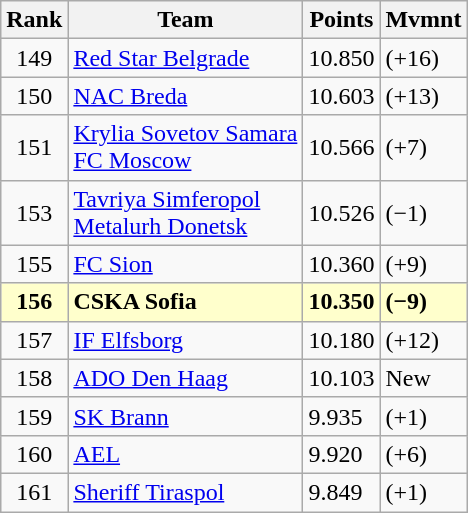<table class="wikitable" style="text-align: center;">
<tr>
<th>Rank</th>
<th>Team</th>
<th>Points</th>
<th>Mvmnt</th>
</tr>
<tr>
<td>149</td>
<td align=left> <a href='#'>Red Star Belgrade</a></td>
<td align=left>10.850</td>
<td align=left> (+16)</td>
</tr>
<tr>
<td>150</td>
<td align=left> <a href='#'>NAC Breda</a></td>
<td align=left>10.603</td>
<td align=left> (+13)</td>
</tr>
<tr>
<td>151</td>
<td align=left> <a href='#'>Krylia Sovetov Samara</a><br> <a href='#'>FC Moscow</a></td>
<td align=left>10.566</td>
<td align=left> (+7)</td>
</tr>
<tr>
<td>153</td>
<td align=left> <a href='#'>Tavriya Simferopol</a><br> <a href='#'>Metalurh Donetsk</a></td>
<td align=left>10.526</td>
<td align=left> (−1)</td>
</tr>
<tr>
<td>155</td>
<td align=left> <a href='#'>FC Sion</a></td>
<td align=left>10.360</td>
<td align=left> (+9)</td>
</tr>
<tr bgcolor="ffffcc">
<td><strong>156</strong></td>
<td align=left> <strong>CSKA Sofia</strong></td>
<td align=left><strong>10.350</strong></td>
<td align=left> <strong>(−9)</strong></td>
</tr>
<tr>
<td>157</td>
<td align=left> <a href='#'>IF Elfsborg</a></td>
<td align=left>10.180</td>
<td align=left> (+12)</td>
</tr>
<tr>
<td>158</td>
<td align=left> <a href='#'>ADO Den Haag</a></td>
<td align=left>10.103</td>
<td align=left>New</td>
</tr>
<tr>
<td>159</td>
<td align=left> <a href='#'>SK Brann</a></td>
<td align=left>9.935</td>
<td align=left> (+1)</td>
</tr>
<tr>
<td>160</td>
<td align=left> <a href='#'>AEL</a></td>
<td align=left>9.920</td>
<td align=left> (+6)</td>
</tr>
<tr>
<td>161</td>
<td align=left> <a href='#'>Sheriff Tiraspol</a></td>
<td align=left>9.849</td>
<td align=left> (+1)</td>
</tr>
</table>
